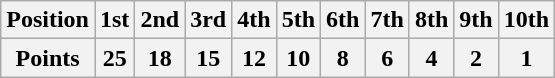<table class="wikitable">
<tr>
<th>Position</th>
<th>1st</th>
<th>2nd</th>
<th>3rd</th>
<th>4th</th>
<th>5th</th>
<th>6th</th>
<th>7th</th>
<th>8th</th>
<th>9th</th>
<th>10th</th>
</tr>
<tr>
<th>Points</th>
<th>25</th>
<th>18</th>
<th>15</th>
<th>12</th>
<th>10</th>
<th>8</th>
<th>6</th>
<th>4</th>
<th>2</th>
<th>1</th>
</tr>
</table>
